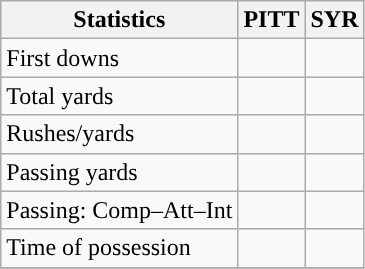<table class="wikitable" style="float: left;">
<tr>
<th>Statistics</th>
<th>PITT</th>
<th>SYR</th>
</tr>
<tr>
<td>First downs</td>
<td></td>
<td></td>
</tr>
<tr>
<td>Total yards</td>
<td></td>
<td></td>
</tr>
<tr>
<td>Rushes/yards</td>
<td></td>
<td></td>
</tr>
<tr>
<td>Passing yards</td>
<td></td>
<td></td>
</tr>
<tr>
<td>Passing: Comp–Att–Int</td>
<td></td>
<td></td>
</tr>
<tr>
<td>Time of possession</td>
<td></td>
<td></td>
</tr>
<tr>
</tr>
</table>
